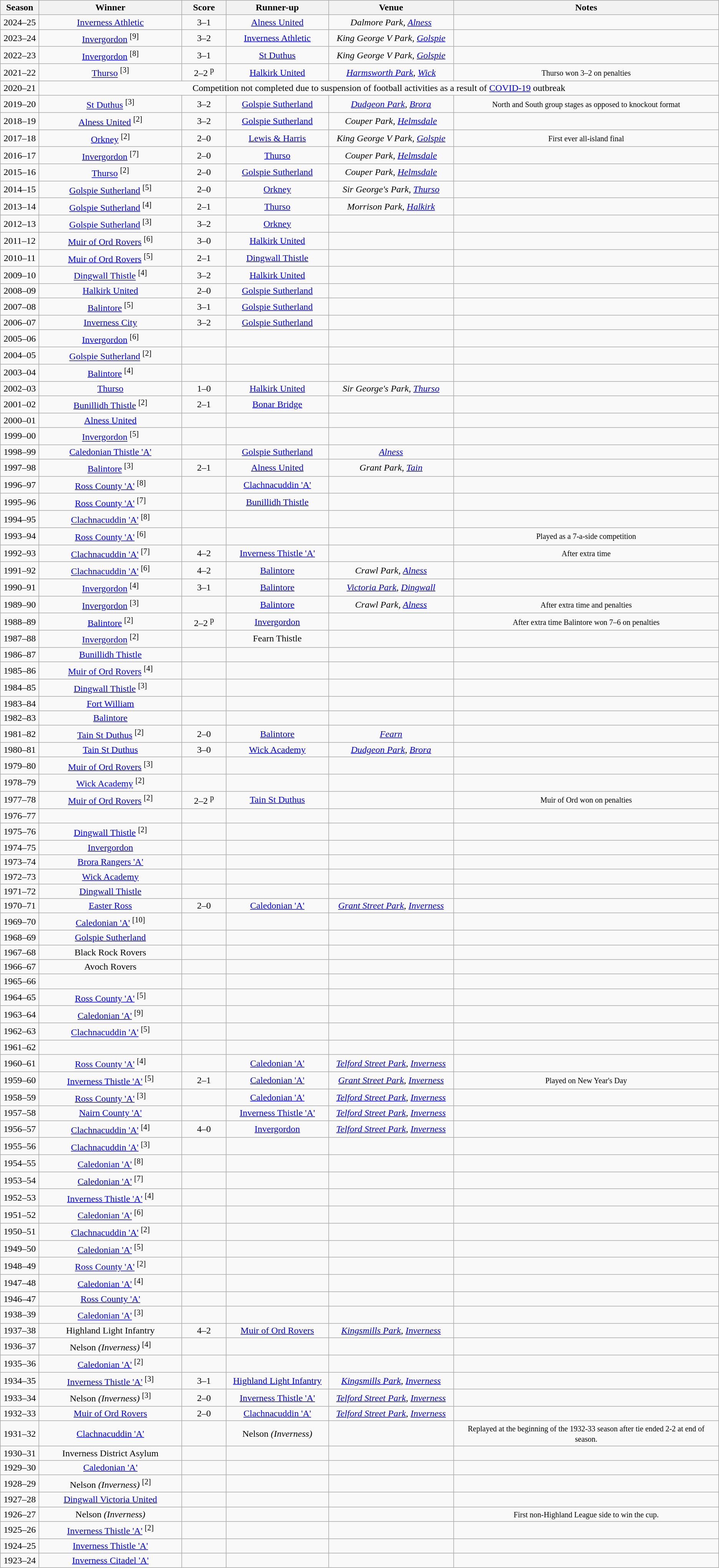<table class="wikitable" style="text-align: center;">
<tr>
<th width="60">Season</th>
<th width="240">Winner</th>
<th width="70">Score</th>
<th width="170">Runner-up</th>
<th width="210">Venue</th>
<th>Notes</th>
</tr>
<tr>
<td>2024–25</td>
<td><a href='#'>Inverness Athletic</a></td>
<td>3–1</td>
<td><a href='#'>Alness United</a></td>
<td><em>Dalmore Park, <a href='#'>Alness</a></em></td>
<td></td>
</tr>
<tr>
<td>2023–24</td>
<td><a href='#'>Invergordon</a> <sup>[9]</sup></td>
<td>3–2</td>
<td><a href='#'>Inverness Athletic</a></td>
<td><em>King George V Park, <a href='#'>Golspie</a></em></td>
<td></td>
</tr>
<tr>
<td>2022–23</td>
<td><a href='#'>Invergordon</a> <sup>[8]</sup></td>
<td>3–1</td>
<td><a href='#'>St Duthus</a></td>
<td><em>King George V Park, <a href='#'>Golspie</a></em></td>
<td></td>
</tr>
<tr>
<td>2021–22</td>
<td><a href='#'>Thurso</a> <sup>[3]</sup></td>
<td>2–2 <sup>p</sup></td>
<td><a href='#'>Halkirk United</a></td>
<td><em><a href='#'>Harmsworth Park</a>, <a href='#'>Wick</a></em></td>
<td><small>Thurso won 3–2 on penalties</small></td>
</tr>
<tr>
<td>2020–21</td>
<td colspan="5">Competition not completed due to suspension of football activities as a result of <a href='#'>COVID-19</a> outbreak</td>
</tr>
<tr>
<td>2019–20</td>
<td><a href='#'>St Duthus</a> <sup>[3]</sup></td>
<td>3–2</td>
<td><a href='#'>Golspie Sutherland</a></td>
<td><em><a href='#'>Dudgeon Park</a>, <a href='#'>Brora</a></em></td>
<td><small>North and South group stages as opposed to knockout format</small></td>
</tr>
<tr>
<td>2018–19</td>
<td><a href='#'>Alness United</a> <sup>[2]</sup></td>
<td>3–2</td>
<td><a href='#'>Golspie Sutherland</a></td>
<td><em>Couper Park, <a href='#'>Helmsdale</a></em></td>
<td></td>
</tr>
<tr>
<td>2017–18</td>
<td><a href='#'>Orkney</a> <sup>[2]</sup></td>
<td>2–0</td>
<td><a href='#'>Lewis & Harris</a></td>
<td><em>King George V Park, <a href='#'>Golspie</a></em></td>
<td><small>First ever all-island final</small></td>
</tr>
<tr>
<td>2016–17</td>
<td><a href='#'>Invergordon</a> <sup>[7]</sup></td>
<td>2–0</td>
<td><a href='#'>Thurso</a></td>
<td><em>Couper Park, <a href='#'>Helmsdale</a></em></td>
<td></td>
</tr>
<tr>
<td>2015–16</td>
<td><a href='#'>Thurso</a> <sup>[2]</sup></td>
<td>2–0</td>
<td><a href='#'>Golspie Sutherland</a></td>
<td><em>Couper Park, <a href='#'>Helmsdale</a></em></td>
<td></td>
</tr>
<tr>
<td>2014–15</td>
<td><a href='#'>Golspie Sutherland</a> <sup>[5]</sup></td>
<td>2–0</td>
<td><a href='#'>Orkney</a></td>
<td><em>Sir George's Park, <a href='#'>Thurso</a></em></td>
<td></td>
</tr>
<tr>
<td>2013–14</td>
<td><a href='#'>Golspie Sutherland</a> <sup>[4]</sup></td>
<td>2–1</td>
<td><a href='#'>Thurso</a></td>
<td><em>Morrison Park, <a href='#'>Halkirk</a></em></td>
<td></td>
</tr>
<tr>
<td>2012–13</td>
<td><a href='#'>Golspie Sutherland</a> <sup>[3]</sup></td>
<td>3–2</td>
<td><a href='#'>Orkney</a></td>
<td></td>
<td></td>
</tr>
<tr>
<td>2011–12</td>
<td><a href='#'>Muir of Ord Rovers</a> <sup>[6]</sup></td>
<td>3–0</td>
<td><a href='#'>Halkirk United</a></td>
<td></td>
<td></td>
</tr>
<tr>
<td>2010–11</td>
<td><a href='#'>Muir of Ord Rovers</a> <sup>[5]</sup></td>
<td>2–1</td>
<td><a href='#'>Dingwall Thistle</a></td>
<td></td>
<td></td>
</tr>
<tr>
<td>2009–10</td>
<td><a href='#'>Dingwall Thistle</a> <sup>[4]</sup></td>
<td>3–2</td>
<td><a href='#'>Halkirk United</a></td>
<td></td>
<td></td>
</tr>
<tr>
<td>2008–09</td>
<td><a href='#'>Halkirk United</a></td>
<td>2–0</td>
<td><a href='#'>Golspie Sutherland</a></td>
<td></td>
<td></td>
</tr>
<tr>
<td>2007–08</td>
<td><a href='#'>Balintore</a> <sup>[5]</sup></td>
<td>3–1</td>
<td><a href='#'>Golspie Sutherland</a></td>
<td></td>
<td></td>
</tr>
<tr>
<td>2006–07</td>
<td><a href='#'>Inverness City</a></td>
<td>3–2</td>
<td><a href='#'>Golspie Sutherland</a></td>
<td></td>
<td></td>
</tr>
<tr>
<td>2005–06</td>
<td><a href='#'>Invergordon</a> <sup>[6]</sup></td>
<td></td>
<td></td>
<td></td>
<td></td>
</tr>
<tr>
<td>2004–05</td>
<td><a href='#'>Golspie Sutherland</a> <sup>[2]</sup></td>
<td></td>
<td></td>
<td></td>
<td></td>
</tr>
<tr>
<td>2003–04</td>
<td><a href='#'>Balintore</a> <sup>[4]</sup></td>
<td></td>
<td></td>
<td></td>
<td></td>
</tr>
<tr>
<td>2002–03</td>
<td><a href='#'>Thurso</a></td>
<td>1–0</td>
<td><a href='#'>Halkirk United</a></td>
<td><em>Sir George's Park, <a href='#'>Thurso</a></em></td>
<td></td>
</tr>
<tr>
<td>2001–02</td>
<td><a href='#'>Bunillidh Thistle</a> <sup>[2]</sup></td>
<td>2–1</td>
<td><a href='#'>Bonar Bridge</a></td>
<td></td>
<td></td>
</tr>
<tr>
<td>2000–01</td>
<td><a href='#'>Alness United</a></td>
<td></td>
<td></td>
<td></td>
<td></td>
</tr>
<tr>
<td>1999–00</td>
<td><a href='#'>Invergordon</a> <sup>[5]</sup></td>
<td></td>
<td></td>
<td></td>
<td></td>
</tr>
<tr>
<td>1998–99</td>
<td><a href='#'>Caledonian Thistle 'A'</a></td>
<td></td>
<td><a href='#'>Golspie Sutherland</a></td>
<td><em><a href='#'>Alness</a></em></td>
<td></td>
</tr>
<tr>
<td>1997–98</td>
<td><a href='#'>Balintore</a> <sup>[3]</sup></td>
<td>2–1</td>
<td><a href='#'>Alness United</a></td>
<td><em>Grant Park, <a href='#'>Tain</a></em></td>
<td></td>
</tr>
<tr>
<td>1996–97</td>
<td><a href='#'>Ross County 'A'</a> <sup>[8]</sup></td>
<td></td>
<td><a href='#'>Clachnacuddin 'A'</a></td>
<td></td>
<td></td>
</tr>
<tr>
<td>1995–96</td>
<td><a href='#'>Ross County 'A'</a> <sup>[7]</sup></td>
<td></td>
<td><a href='#'>Bunillidh Thistle</a></td>
<td></td>
<td></td>
</tr>
<tr>
<td>1994–95</td>
<td><a href='#'>Clachnacuddin 'A'</a> <sup>[8]</sup></td>
<td></td>
<td></td>
<td></td>
<td></td>
</tr>
<tr>
<td>1993–94</td>
<td><a href='#'>Ross County 'A'</a> <sup>[6]</sup></td>
<td></td>
<td></td>
<td></td>
<td><small>Played as a 7-a-side competition</small></td>
</tr>
<tr>
<td>1992–93</td>
<td><a href='#'>Clachnacuddin 'A'</a> <sup>[7]</sup></td>
<td>4–2</td>
<td><a href='#'>Inverness Thistle 'A'</a></td>
<td></td>
<td><small>After extra time</small></td>
</tr>
<tr>
<td>1991–92</td>
<td><a href='#'>Clachnacuddin 'A'</a> <sup>[6]</sup></td>
<td>4–2</td>
<td><a href='#'>Balintore</a></td>
<td><em>Crawl Park, <a href='#'>Alness</a></em></td>
<td></td>
</tr>
<tr>
<td>1990–91</td>
<td><a href='#'>Invergordon</a> <sup>[4]</sup></td>
<td>3–1</td>
<td><a href='#'>Balintore</a></td>
<td><em><a href='#'>Victoria Park</a>, <a href='#'>Dingwall</a></em></td>
<td></td>
</tr>
<tr>
<td>1989–90</td>
<td><a href='#'>Invergordon</a> <sup>[3]</sup></td>
<td></td>
<td><a href='#'>Balintore</a></td>
<td><em>Crawl Park, <a href='#'>Alness</a></em></td>
<td><small>After extra time and penalties</small></td>
</tr>
<tr>
<td>1988–89</td>
<td><a href='#'>Balintore</a> <sup>[2]</sup></td>
<td>2–2 <sup>p</sup></td>
<td><a href='#'>Invergordon</a></td>
<td></td>
<td><small>After extra time Balintore won 7–6 on penalties</small></td>
</tr>
<tr>
<td>1987–88</td>
<td><a href='#'>Invergordon</a> <sup>[2]</sup></td>
<td></td>
<td>Fearn Thistle</td>
<td></td>
<td></td>
</tr>
<tr>
<td>1986–87</td>
<td><a href='#'>Bunillidh Thistle</a></td>
<td></td>
<td></td>
<td></td>
<td></td>
</tr>
<tr>
<td>1985–86</td>
<td><a href='#'>Muir of Ord Rovers</a> <sup>[4]</sup></td>
<td></td>
<td></td>
<td></td>
<td></td>
</tr>
<tr>
<td>1984–85</td>
<td><a href='#'>Dingwall Thistle</a> <sup>[3]</sup></td>
<td></td>
<td></td>
<td></td>
<td></td>
</tr>
<tr>
<td>1983–84</td>
<td><a href='#'>Fort William</a></td>
<td></td>
<td></td>
<td></td>
<td></td>
</tr>
<tr>
<td>1982–83</td>
<td><a href='#'>Balintore</a></td>
<td></td>
<td></td>
<td></td>
<td></td>
</tr>
<tr>
<td>1981–82</td>
<td><a href='#'>Tain St Duthus</a> <sup>[2]</sup></td>
<td>2–0</td>
<td><a href='#'>Balintore</a></td>
<td><em><a href='#'>Fearn</a></em></td>
<td></td>
</tr>
<tr>
<td>1980–81</td>
<td><a href='#'>Tain St Duthus</a></td>
<td>3–0</td>
<td><a href='#'>Wick Academy</a></td>
<td><em><a href='#'>Dudgeon Park</a>, <a href='#'>Brora</a></em></td>
<td></td>
</tr>
<tr>
<td>1979–80</td>
<td><a href='#'>Muir of Ord Rovers</a> <sup>[3]</sup></td>
<td></td>
<td></td>
<td></td>
<td></td>
</tr>
<tr>
<td>1978–79</td>
<td><a href='#'>Wick Academy</a> <sup>[2]</sup></td>
<td></td>
<td></td>
<td></td>
<td></td>
</tr>
<tr>
<td>1977–78</td>
<td><a href='#'>Muir of Ord Rovers</a> <sup>[2]</sup></td>
<td>2–2 <sup>p</sup></td>
<td><a href='#'>Tain St Duthus</a></td>
<td></td>
<td><small>Muir of Ord won on penalties</small></td>
</tr>
<tr>
<td>1976–77</td>
<td></td>
<td></td>
<td></td>
<td></td>
<td></td>
</tr>
<tr>
<td>1975–76</td>
<td><a href='#'>Dingwall Thistle</a> <sup>[2]</sup></td>
<td></td>
<td></td>
<td></td>
<td></td>
</tr>
<tr>
<td>1974–75</td>
<td><a href='#'>Invergordon</a></td>
<td></td>
<td></td>
<td></td>
<td></td>
</tr>
<tr>
<td>1973–74</td>
<td><a href='#'>Brora Rangers 'A'</a></td>
<td></td>
<td></td>
<td></td>
<td></td>
</tr>
<tr>
<td>1972–73</td>
<td><a href='#'>Wick Academy</a></td>
<td></td>
<td></td>
<td></td>
<td></td>
</tr>
<tr>
<td>1971–72</td>
<td><a href='#'>Dingwall Thistle</a></td>
<td></td>
<td></td>
<td></td>
<td></td>
</tr>
<tr>
<td>1970–71</td>
<td><a href='#'>Easter Ross</a></td>
<td>2–0</td>
<td><a href='#'>Caledonian 'A'</a></td>
<td><em><a href='#'>Grant Street Park</a>, <a href='#'>Inverness</a></em></td>
<td></td>
</tr>
<tr>
<td>1969–70</td>
<td><a href='#'>Caledonian 'A'</a> <sup>[10]</sup></td>
<td></td>
<td></td>
<td></td>
<td></td>
</tr>
<tr>
<td>1968–69</td>
<td><a href='#'>Golspie Sutherland</a></td>
<td></td>
<td></td>
<td></td>
<td></td>
</tr>
<tr>
<td>1967–68</td>
<td>Black Rock Rovers</td>
<td></td>
<td></td>
<td></td>
<td></td>
</tr>
<tr>
<td>1966–67</td>
<td>Avoch Rovers</td>
<td></td>
<td></td>
<td></td>
<td></td>
</tr>
<tr>
<td>1965–66</td>
<td></td>
<td></td>
<td></td>
<td></td>
<td></td>
</tr>
<tr>
<td>1964–65</td>
<td><a href='#'>Ross County 'A'</a> <sup>[5]</sup></td>
<td></td>
<td></td>
<td></td>
<td></td>
</tr>
<tr>
<td>1963–64</td>
<td><a href='#'>Caledonian 'A'</a> <sup>[9]</sup></td>
<td></td>
<td></td>
<td></td>
<td></td>
</tr>
<tr>
<td>1962–63</td>
<td><a href='#'>Clachnacuddin 'A'</a> <sup>[5]</sup></td>
<td></td>
<td></td>
<td></td>
<td></td>
</tr>
<tr>
<td>1961–62</td>
<td></td>
<td></td>
<td></td>
<td></td>
<td></td>
</tr>
<tr>
<td>1960–61</td>
<td><a href='#'>Ross County 'A'</a> <sup>[4]</sup></td>
<td></td>
<td><a href='#'>Caledonian 'A'</a></td>
<td><em><a href='#'>Telford Street Park</a>, <a href='#'>Inverness</a></em></td>
<td></td>
</tr>
<tr>
<td>1959–60</td>
<td><a href='#'>Inverness Thistle 'A'</a> <sup>[5]</sup></td>
<td>2–1</td>
<td><a href='#'>Caledonian 'A'</a></td>
<td><em><a href='#'>Grant Street Park</a>, <a href='#'>Inverness</a></em></td>
<td><small>Played on New Year's Day</small></td>
</tr>
<tr>
<td>1958–59</td>
<td><a href='#'>Ross County 'A'</a> <sup>[3]</sup></td>
<td></td>
<td><a href='#'>Caledonian 'A'</a></td>
<td><em><a href='#'>Telford Street Park</a>, <a href='#'>Inverness</a></em></td>
<td></td>
</tr>
<tr>
<td>1957–58</td>
<td><a href='#'>Nairn County 'A'</a></td>
<td></td>
<td><a href='#'>Inverness Thistle 'A'</a></td>
<td><em><a href='#'>Telford Street Park</a>, <a href='#'>Inverness</a></em></td>
<td></td>
</tr>
<tr>
<td>1956–57</td>
<td><a href='#'>Clachnacuddin 'A'</a> <sup>[4]</sup></td>
<td>4–0</td>
<td><a href='#'>Invergordon</a></td>
<td><em><a href='#'>Telford Street Park</a>, <a href='#'>Inverness</a></em></td>
<td></td>
</tr>
<tr>
<td>1955–56</td>
<td><a href='#'>Clachnacuddin 'A'</a> <sup>[3]</sup></td>
<td></td>
<td></td>
<td></td>
<td></td>
</tr>
<tr>
<td>1954–55</td>
<td><a href='#'>Caledonian 'A'</a> <sup>[8]</sup></td>
<td></td>
<td></td>
<td></td>
<td></td>
</tr>
<tr>
<td>1953–54</td>
<td><a href='#'>Caledonian 'A'</a> <sup>[7]</sup></td>
<td></td>
<td></td>
<td></td>
<td></td>
</tr>
<tr>
<td>1952–53</td>
<td><a href='#'>Inverness Thistle 'A'</a> <sup>[4]</sup></td>
<td></td>
<td></td>
<td></td>
<td></td>
</tr>
<tr>
<td>1951–52</td>
<td><a href='#'>Caledonian 'A'</a> <sup>[6]</sup></td>
<td></td>
<td></td>
<td></td>
<td></td>
</tr>
<tr>
<td>1950–51</td>
<td><a href='#'>Clachnacuddin 'A'</a> <sup>[2]</sup></td>
<td></td>
<td></td>
<td></td>
<td></td>
</tr>
<tr>
<td>1949–50</td>
<td><a href='#'>Caledonian 'A'</a> <sup>[5]</sup></td>
<td></td>
<td></td>
<td></td>
<td></td>
</tr>
<tr>
<td>1948–49</td>
<td><a href='#'>Ross County 'A'</a> <sup>[2]</sup></td>
<td></td>
<td></td>
<td></td>
<td></td>
</tr>
<tr>
<td>1947–48</td>
<td><a href='#'>Caledonian 'A'</a> <sup>[4]</sup></td>
<td></td>
<td></td>
<td></td>
<td></td>
</tr>
<tr>
<td>1946–47</td>
<td><a href='#'>Ross County 'A'</a></td>
<td></td>
<td></td>
<td></td>
<td></td>
</tr>
<tr>
<td>1938–39</td>
<td><a href='#'>Caledonian 'A'</a> <sup>[3]</sup></td>
<td></td>
<td></td>
<td></td>
<td></td>
</tr>
<tr>
<td>1937–38</td>
<td>Highland Light Infantry</td>
<td>4–2</td>
<td><a href='#'>Muir of Ord Rovers</a></td>
<td><em><a href='#'>Kingsmills Park</a>, <a href='#'>Inverness</a></em></td>
<td></td>
</tr>
<tr>
<td>1936–37</td>
<td>Nelson <em>(Inverness)</em> <sup>[4]</sup></td>
<td></td>
<td></td>
<td></td>
<td></td>
</tr>
<tr>
<td>1935–36</td>
<td><a href='#'>Caledonian 'A'</a> <sup>[2]</sup></td>
<td></td>
<td></td>
<td></td>
<td></td>
</tr>
<tr>
<td>1934–35</td>
<td><a href='#'>Inverness Thistle 'A'</a> <sup>[3]</sup></td>
<td>3–1</td>
<td><a href='#'>Highland Light Infantry</a></td>
<td><em><a href='#'>Kingsmills Park</a>, <a href='#'>Inverness</a></em></td>
<td></td>
</tr>
<tr>
<td>1933–34</td>
<td>Nelson <em>(Inverness)</em> <sup>[3]</sup></td>
<td>2–0</td>
<td><a href='#'>Inverness Thistle 'A'</a></td>
<td><em><a href='#'>Telford Street Park</a>, <a href='#'>Inverness</a></em></td>
<td></td>
</tr>
<tr>
<td>1932–33</td>
<td><a href='#'>Muir of Ord Rovers</a></td>
<td>2–0</td>
<td><a href='#'>Clachnacuddin 'A'</a></td>
<td><em><a href='#'>Telford Street Park</a>, <a href='#'>Inverness</a></em></td>
<td></td>
</tr>
<tr>
<td>1931–32</td>
<td><a href='#'>Clachnacuddin 'A'</a></td>
<td></td>
<td>Nelson <em>(Inverness)</em></td>
<td></td>
<td><small>Replayed at the beginning of the 1932-33 season after tie ended 2-2 at end of season.</small></td>
</tr>
<tr>
<td>1930–31</td>
<td>Inverness District Asylum</td>
<td></td>
<td></td>
<td></td>
<td></td>
</tr>
<tr>
<td>1929–30</td>
<td><a href='#'>Caledonian 'A'</a></td>
<td></td>
<td></td>
<td></td>
<td></td>
</tr>
<tr>
<td>1928–29</td>
<td>Nelson <em>(Inverness)</em> <sup>[2]</sup></td>
<td></td>
<td></td>
<td></td>
<td></td>
</tr>
<tr>
<td>1927–28</td>
<td><a href='#'>Dingwall Victoria United</a></td>
<td></td>
<td></td>
<td></td>
<td></td>
</tr>
<tr>
<td>1926–27</td>
<td>Nelson <em>(Inverness)</em></td>
<td></td>
<td></td>
<td></td>
<td><small>First non-Highland League side to win the cup.</small></td>
</tr>
<tr>
<td>1925–26</td>
<td><a href='#'>Inverness Thistle 'A'</a> <sup>[2]</sup></td>
<td></td>
<td></td>
<td></td>
<td></td>
</tr>
<tr>
<td>1924–25</td>
<td><a href='#'>Inverness Thistle 'A'</a></td>
<td></td>
<td></td>
<td></td>
<td></td>
</tr>
<tr>
<td>1923–24</td>
<td><a href='#'>Inverness Citadel 'A'</a></td>
<td></td>
<td></td>
<td></td>
<td></td>
</tr>
</table>
